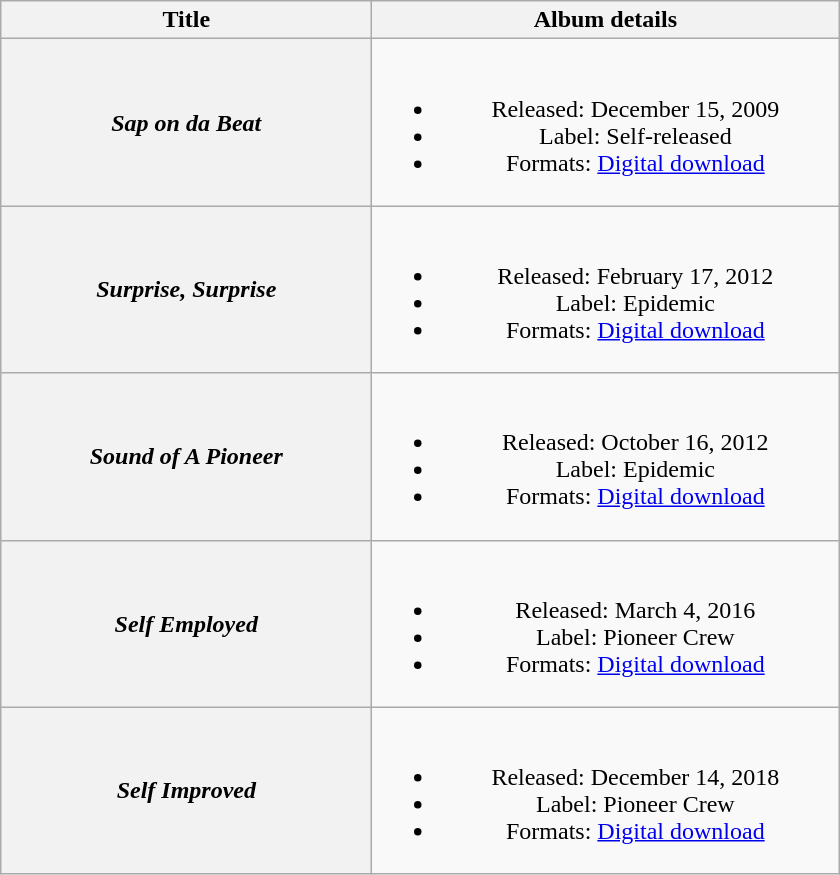<table class="wikitable plainrowheaders" style="text-align:center;">
<tr>
<th scope="col" style="width:15em;">Title</th>
<th scope="col" style="width:19em;">Album details</th>
</tr>
<tr>
<th scope="row"><em>Sap on da Beat</em></th>
<td><br><ul><li>Released: December 15, 2009</li><li>Label: Self-released</li><li>Formats: <a href='#'>Digital download</a></li></ul></td>
</tr>
<tr>
<th scope="row"><em>Surprise, Surprise</em></th>
<td><br><ul><li>Released: February 17, 2012</li><li>Label: Epidemic</li><li>Formats: <a href='#'>Digital download</a></li></ul></td>
</tr>
<tr>
<th scope="row"><em>Sound of A Pioneer</em></th>
<td><br><ul><li>Released: October 16, 2012</li><li>Label: Epidemic</li><li>Formats: <a href='#'>Digital download</a></li></ul></td>
</tr>
<tr>
<th scope="row"><em>Self Employed</em></th>
<td><br><ul><li>Released: March 4, 2016</li><li>Label: Pioneer Crew</li><li>Formats: <a href='#'>Digital download</a></li></ul></td>
</tr>
<tr>
<th scope="row"><em>Self Improved</em></th>
<td><br><ul><li>Released: December 14, 2018</li><li>Label: Pioneer Crew</li><li>Formats: <a href='#'>Digital download</a></li></ul></td>
</tr>
</table>
